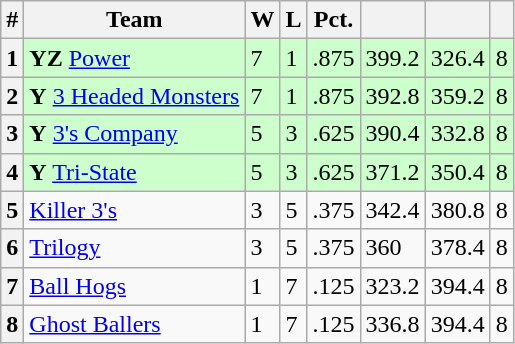<table class=wikitable>
<tr>
<th>#</th>
<th>Team</th>
<th>W</th>
<th>L</th>
<th>Pct.</th>
<th></th>
<th></th>
<th></th>
</tr>
<tr style="width:2.5em; background:#CCFFCC;">
<th>1</th>
<td><strong>YZ</strong> <a href='#'>Power</a></td>
<td>7</td>
<td>1</td>
<td>.875</td>
<td>399.2</td>
<td>326.4</td>
<td>8</td>
</tr>
<tr style="width:2.5em; background:#CCFFCC;">
<th>2</th>
<td><strong>Y</strong> <a href='#'>3 Headed Monsters</a></td>
<td>7</td>
<td>1</td>
<td>.875</td>
<td>392.8</td>
<td>359.2</td>
<td>8</td>
</tr>
<tr style="width:2.5em; background:#CCFFCC;">
<th>3</th>
<td><strong>Y</strong> <a href='#'>3's Company</a></td>
<td>5</td>
<td>3</td>
<td>.625</td>
<td>390.4</td>
<td>332.8</td>
<td>8</td>
</tr>
<tr style="width:2.5em; background:#CCFFCC;">
<th>4</th>
<td><strong>Y</strong> <a href='#'>Tri-State</a></td>
<td>5</td>
<td>3</td>
<td>.625</td>
<td>371.2</td>
<td>350.4</td>
<td>8</td>
</tr>
<tr>
<th>5</th>
<td><a href='#'>Killer 3's</a></td>
<td>3</td>
<td>5</td>
<td>.375</td>
<td>342.4</td>
<td>380.8</td>
<td>8</td>
</tr>
<tr>
<th>6</th>
<td><a href='#'>Trilogy</a></td>
<td>3</td>
<td>5</td>
<td>.375</td>
<td>360</td>
<td>378.4</td>
<td>8</td>
</tr>
<tr>
<th>7</th>
<td><a href='#'>Ball Hogs</a></td>
<td>1</td>
<td>7</td>
<td>.125</td>
<td>323.2</td>
<td>394.4</td>
<td>8</td>
</tr>
<tr>
<th>8</th>
<td><a href='#'>Ghost Ballers</a></td>
<td>1</td>
<td>7</td>
<td>.125</td>
<td>336.8</td>
<td>394.4</td>
<td>8</td>
</tr>
</table>
